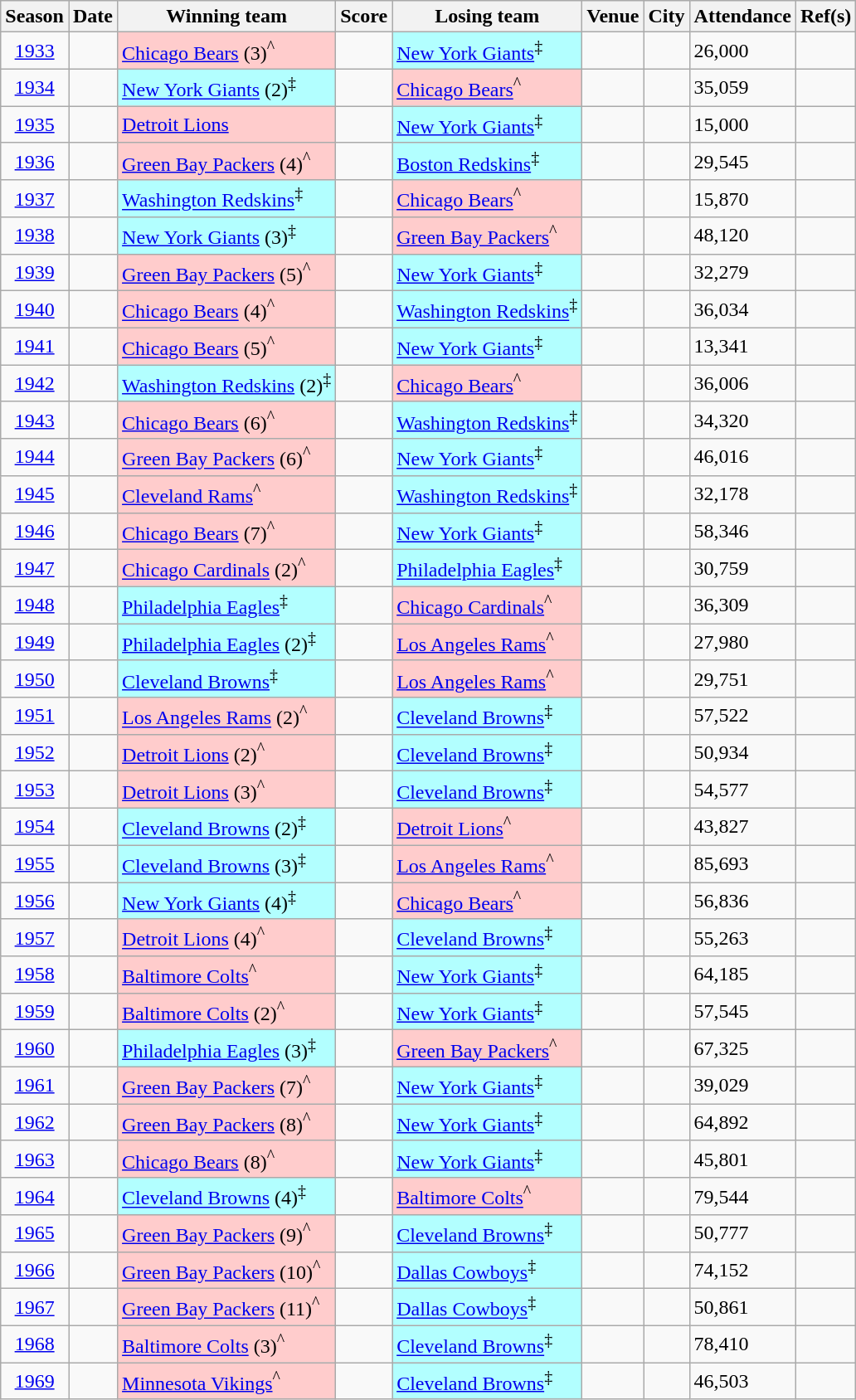<table class="wikitable sortable">
<tr>
<th>Season</th>
<th>Date</th>
<th>Winning team</th>
<th>Score</th>
<th>Losing team</th>
<th>Venue</th>
<th>City</th>
<th>Attendance</th>
<th class="unsortable">Ref(s)</th>
</tr>
<tr>
<td style="text-align:center;"><a href='#'>1933</a></td>
<td></td>
<td bgcolor="#FFCCCC"><a href='#'>Chicago Bears</a> (3)<sup>^</sup></td>
<td></td>
<td bgcolor="#B2FFFF"><a href='#'>New York Giants</a><sup>‡</sup></td>
<td></td>
<td></td>
<td>26,000</td>
<td></td>
</tr>
<tr>
<td style="text-align:center;"><a href='#'>1934</a></td>
<td></td>
<td bgcolor="#B2FFFF"><a href='#'>New York Giants</a> (2)<sup>‡</sup></td>
<td></td>
<td bgcolor="#FFCCCC"><a href='#'>Chicago Bears</a><sup>^</sup></td>
<td></td>
<td></td>
<td>35,059</td>
<td></td>
</tr>
<tr>
<td style="text-align:center;"><a href='#'>1935</a></td>
<td></td>
<td bgcolor="#FFCCCC"><a href='#'>Detroit Lions</a></td>
<td></td>
<td bgcolor="#B2FFFF"><a href='#'>New York Giants</a><sup>‡</sup></td>
<td></td>
<td></td>
<td>15,000</td>
<td></td>
</tr>
<tr>
<td style="text-align:center;"><a href='#'>1936</a></td>
<td></td>
<td bgcolor="#FFCCCC"><a href='#'>Green Bay Packers</a> (4)<sup>^</sup></td>
<td></td>
<td bgcolor="#B2FFFF"><a href='#'>Boston Redskins</a><sup>‡</sup></td>
<td></td>
<td></td>
<td>29,545</td>
<td></td>
</tr>
<tr>
<td style="text-align:center;"><a href='#'>1937</a></td>
<td></td>
<td bgcolor="#B2FFFF"><a href='#'>Washington Redskins</a><sup>‡</sup></td>
<td></td>
<td bgcolor="#FFCCCC"><a href='#'>Chicago Bears</a><sup>^</sup></td>
<td></td>
<td></td>
<td>15,870</td>
<td></td>
</tr>
<tr>
<td style="text-align:center;"><a href='#'>1938</a></td>
<td></td>
<td bgcolor="#B2FFFF"><a href='#'>New York Giants</a> (3)<sup>‡</sup></td>
<td></td>
<td bgcolor="#FFCCCC"><a href='#'>Green Bay Packers</a><sup>^</sup></td>
<td></td>
<td></td>
<td>48,120</td>
<td></td>
</tr>
<tr>
<td style="text-align:center;"><a href='#'>1939</a></td>
<td></td>
<td bgcolor="#FFCCCC"><a href='#'>Green Bay Packers</a> (5)<sup>^</sup></td>
<td></td>
<td bgcolor="#B2FFFF"><a href='#'>New York Giants</a><sup>‡</sup></td>
<td></td>
<td></td>
<td>32,279</td>
<td></td>
</tr>
<tr>
<td style="text-align:center;"><a href='#'>1940</a></td>
<td></td>
<td bgcolor="#FFCCCC"><a href='#'>Chicago Bears</a> (4)<sup>^</sup></td>
<td></td>
<td bgcolor="#B2FFFF"><a href='#'>Washington Redskins</a><sup>‡</sup></td>
<td></td>
<td></td>
<td>36,034</td>
<td></td>
</tr>
<tr>
<td style="text-align:center;"><a href='#'>1941</a></td>
<td></td>
<td bgcolor="#FFCCCC"><a href='#'>Chicago Bears</a> (5)<sup>^</sup></td>
<td></td>
<td bgcolor="#B2FFFF"><a href='#'>New York Giants</a><sup>‡</sup></td>
<td></td>
<td></td>
<td>13,341</td>
<td></td>
</tr>
<tr>
<td style="text-align:center;"><a href='#'>1942</a></td>
<td></td>
<td bgcolor="#B2FFFF"><a href='#'>Washington Redskins</a> (2)<sup>‡</sup></td>
<td></td>
<td bgcolor="#FFCCCC"><a href='#'>Chicago Bears</a><sup>^</sup></td>
<td></td>
<td></td>
<td>36,006</td>
<td></td>
</tr>
<tr>
<td style="text-align:center;"><a href='#'>1943</a></td>
<td></td>
<td bgcolor="#FFCCCC"><a href='#'>Chicago Bears</a> (6)<sup>^</sup></td>
<td></td>
<td bgcolor="#B2FFFF"><a href='#'>Washington Redskins</a><sup>‡</sup></td>
<td></td>
<td></td>
<td>34,320</td>
<td></td>
</tr>
<tr>
<td style="text-align:center;"><a href='#'>1944</a></td>
<td></td>
<td bgcolor="#FFCCCC"><a href='#'>Green Bay Packers</a> (6)<sup>^</sup></td>
<td></td>
<td bgcolor="#B2FFFF"><a href='#'>New York Giants</a><sup>‡</sup></td>
<td></td>
<td></td>
<td>46,016</td>
<td></td>
</tr>
<tr>
<td style="text-align:center;"><a href='#'>1945</a></td>
<td></td>
<td bgcolor="#FFCCCC"><a href='#'>Cleveland Rams</a><sup>^</sup></td>
<td></td>
<td bgcolor="#B2FFFF"><a href='#'>Washington Redskins</a><sup>‡</sup></td>
<td></td>
<td></td>
<td>32,178</td>
<td></td>
</tr>
<tr>
<td style="text-align:center;"><a href='#'>1946</a></td>
<td></td>
<td bgcolor="#FFCCCC"><a href='#'>Chicago Bears</a> (7)<sup>^</sup></td>
<td></td>
<td bgcolor="#B2FFFF"><a href='#'>New York Giants</a><sup>‡</sup></td>
<td></td>
<td></td>
<td>58,346</td>
<td></td>
</tr>
<tr>
<td style="text-align:center;"><a href='#'>1947</a></td>
<td></td>
<td bgcolor="#FFCCCC"><a href='#'>Chicago Cardinals</a> (2)<sup>^</sup></td>
<td></td>
<td bgcolor="#B2FFFF"><a href='#'>Philadelphia Eagles</a><sup>‡</sup></td>
<td></td>
<td></td>
<td>30,759</td>
<td></td>
</tr>
<tr>
<td style="text-align:center;"><a href='#'>1948</a></td>
<td></td>
<td bgcolor="#B2FFFF"><a href='#'>Philadelphia Eagles</a><sup>‡</sup></td>
<td></td>
<td bgcolor="#FFCCCC"><a href='#'>Chicago Cardinals</a><sup>^</sup></td>
<td></td>
<td></td>
<td>36,309</td>
<td></td>
</tr>
<tr>
<td style="text-align:center;"><a href='#'>1949</a></td>
<td></td>
<td bgcolor="#B2FFFF"><a href='#'>Philadelphia Eagles</a> (2)<sup>‡</sup></td>
<td></td>
<td bgcolor="#FFCCCC"><a href='#'>Los Angeles Rams</a><sup>^</sup></td>
<td></td>
<td></td>
<td>27,980</td>
<td></td>
</tr>
<tr>
<td style="text-align:center;"><a href='#'>1950</a></td>
<td></td>
<td bgcolor="#B2FFFF"><a href='#'>Cleveland Browns</a><sup>‡</sup></td>
<td></td>
<td bgcolor="#FFCCCC"><a href='#'>Los Angeles Rams</a><sup>^</sup></td>
<td></td>
<td></td>
<td>29,751</td>
<td></td>
</tr>
<tr>
<td style="text-align:center;"><a href='#'>1951</a></td>
<td></td>
<td bgcolor="#FFCCCC"><a href='#'>Los Angeles Rams</a> (2)<sup>^</sup></td>
<td></td>
<td bgcolor="#B2FFFF"><a href='#'>Cleveland Browns</a><sup>‡</sup></td>
<td></td>
<td></td>
<td>57,522</td>
<td></td>
</tr>
<tr>
<td style="text-align:center;"><a href='#'>1952</a></td>
<td></td>
<td bgcolor="#FFCCCC"><a href='#'>Detroit Lions</a> (2)<sup>^</sup></td>
<td></td>
<td bgcolor="#B2FFFF"><a href='#'>Cleveland Browns</a><sup>‡</sup></td>
<td></td>
<td></td>
<td>50,934</td>
<td></td>
</tr>
<tr>
<td style="text-align:center;"><a href='#'>1953</a></td>
<td></td>
<td bgcolor="#FFCCCC"><a href='#'>Detroit Lions</a> (3)<sup>^</sup></td>
<td></td>
<td bgcolor="#B2FFFF"><a href='#'>Cleveland Browns</a><sup>‡</sup></td>
<td></td>
<td></td>
<td>54,577</td>
<td></td>
</tr>
<tr>
<td style="text-align:center;"><a href='#'>1954</a></td>
<td></td>
<td bgcolor="#B2FFFF"><a href='#'>Cleveland Browns</a> (2)<sup>‡</sup></td>
<td></td>
<td bgcolor="#FFCCCC"><a href='#'>Detroit Lions</a><sup>^</sup></td>
<td></td>
<td></td>
<td>43,827</td>
<td></td>
</tr>
<tr>
<td style="text-align:center;"><a href='#'>1955</a></td>
<td></td>
<td bgcolor="#B2FFFF"><a href='#'>Cleveland Browns</a> (3)<sup>‡</sup></td>
<td></td>
<td bgcolor="#FFCCCC"><a href='#'>Los Angeles Rams</a><sup>^</sup></td>
<td></td>
<td></td>
<td>85,693</td>
<td></td>
</tr>
<tr>
<td style="text-align:center;"><a href='#'>1956</a></td>
<td></td>
<td bgcolor="#B2FFFF"><a href='#'>New York Giants</a> (4)<sup>‡</sup></td>
<td></td>
<td bgcolor="#FFCCCC"><a href='#'>Chicago Bears</a><sup>^</sup></td>
<td></td>
<td></td>
<td>56,836</td>
<td></td>
</tr>
<tr>
<td style="text-align:center;"><a href='#'>1957</a></td>
<td></td>
<td bgcolor="#FFCCCC"><a href='#'>Detroit Lions</a> (4)<sup>^</sup></td>
<td></td>
<td bgcolor="#B2FFFF"><a href='#'>Cleveland Browns</a><sup>‡</sup></td>
<td></td>
<td></td>
<td>55,263</td>
<td></td>
</tr>
<tr>
<td style="text-align:center;"><a href='#'>1958</a></td>
<td></td>
<td bgcolor="#FFCCCC"><a href='#'>Baltimore Colts</a><sup>^</sup></td>
<td></td>
<td bgcolor="#B2FFFF"><a href='#'>New York Giants</a><sup>‡</sup></td>
<td></td>
<td></td>
<td>64,185</td>
<td></td>
</tr>
<tr>
<td style="text-align:center;"><a href='#'>1959</a></td>
<td></td>
<td bgcolor="#FFCCCC"><a href='#'>Baltimore Colts</a> (2)<sup>^</sup></td>
<td></td>
<td bgcolor="#B2FFFF"><a href='#'>New York Giants</a><sup>‡</sup></td>
<td></td>
<td></td>
<td>57,545</td>
<td></td>
</tr>
<tr>
<td style="text-align:center;"><a href='#'>1960</a></td>
<td></td>
<td bgcolor="#B2FFFF"><a href='#'>Philadelphia Eagles</a> (3)<sup>‡</sup></td>
<td></td>
<td bgcolor="#FFCCCC"><a href='#'>Green Bay Packers</a><sup>^</sup></td>
<td></td>
<td></td>
<td>67,325</td>
<td></td>
</tr>
<tr>
<td style="text-align:center;"><a href='#'>1961</a></td>
<td></td>
<td bgcolor="#FFCCCC"><a href='#'>Green Bay Packers</a> (7)<sup>^</sup></td>
<td></td>
<td bgcolor="#B2FFFF"><a href='#'>New York Giants</a><sup>‡</sup></td>
<td></td>
<td></td>
<td>39,029</td>
<td></td>
</tr>
<tr>
<td style="text-align:center;"><a href='#'>1962</a></td>
<td></td>
<td bgcolor="#FFCCCC"><a href='#'>Green Bay Packers</a> (8)<sup>^</sup></td>
<td></td>
<td bgcolor="#B2FFFF"><a href='#'>New York Giants</a><sup>‡</sup></td>
<td></td>
<td></td>
<td>64,892</td>
<td></td>
</tr>
<tr>
<td style="text-align:center;"><a href='#'>1963</a></td>
<td></td>
<td bgcolor="#FFCCCC"><a href='#'>Chicago Bears</a> (8)<sup>^</sup></td>
<td></td>
<td bgcolor="#B2FFFF"><a href='#'>New York Giants</a><sup>‡</sup></td>
<td></td>
<td></td>
<td>45,801</td>
<td></td>
</tr>
<tr>
<td style="text-align:center;"><a href='#'>1964</a></td>
<td></td>
<td bgcolor="#B2FFFF"><a href='#'>Cleveland Browns</a> (4)<sup>‡</sup></td>
<td></td>
<td bgcolor="#FFCCCC"><a href='#'>Baltimore Colts</a><sup>^</sup></td>
<td></td>
<td></td>
<td>79,544</td>
<td></td>
</tr>
<tr>
<td style="text-align:center;"><a href='#'>1965</a></td>
<td></td>
<td bgcolor="#FFCCCC"><a href='#'>Green Bay Packers</a> (9)<sup>^</sup></td>
<td></td>
<td bgcolor="#B2FFFF"><a href='#'>Cleveland Browns</a><sup>‡</sup></td>
<td></td>
<td></td>
<td>50,777</td>
<td></td>
</tr>
<tr>
<td style="text-align:center;"><a href='#'>1966</a></td>
<td></td>
<td bgcolor="#FFCCCC"><a href='#'>Green Bay Packers</a> (10)<sup>^</sup></td>
<td></td>
<td bgcolor="#B2FFFF"><a href='#'>Dallas Cowboys</a><sup>‡</sup></td>
<td></td>
<td></td>
<td>74,152</td>
<td></td>
</tr>
<tr>
<td style="text-align:center;"><a href='#'>1967</a></td>
<td></td>
<td bgcolor="#FFCCCC"><a href='#'>Green Bay Packers</a> (11)<sup>^</sup></td>
<td></td>
<td bgcolor="#B2FFFF"><a href='#'>Dallas Cowboys</a><sup>‡</sup></td>
<td></td>
<td></td>
<td>50,861</td>
<td></td>
</tr>
<tr>
<td style="text-align:center;"><a href='#'>1968</a></td>
<td></td>
<td bgcolor="#FFCCCC"><a href='#'>Baltimore Colts</a> (3)<sup>^</sup></td>
<td></td>
<td bgcolor="#B2FFFF"><a href='#'>Cleveland Browns</a><sup>‡</sup></td>
<td></td>
<td></td>
<td>78,410</td>
<td></td>
</tr>
<tr>
<td style="text-align:center;"><a href='#'>1969</a></td>
<td></td>
<td bgcolor="#FFCCCC"><a href='#'>Minnesota Vikings</a><sup>^</sup></td>
<td></td>
<td bgcolor="#B2FFFF"><a href='#'>Cleveland Browns</a><sup>‡</sup></td>
<td></td>
<td></td>
<td>46,503</td>
<td></td>
</tr>
</table>
